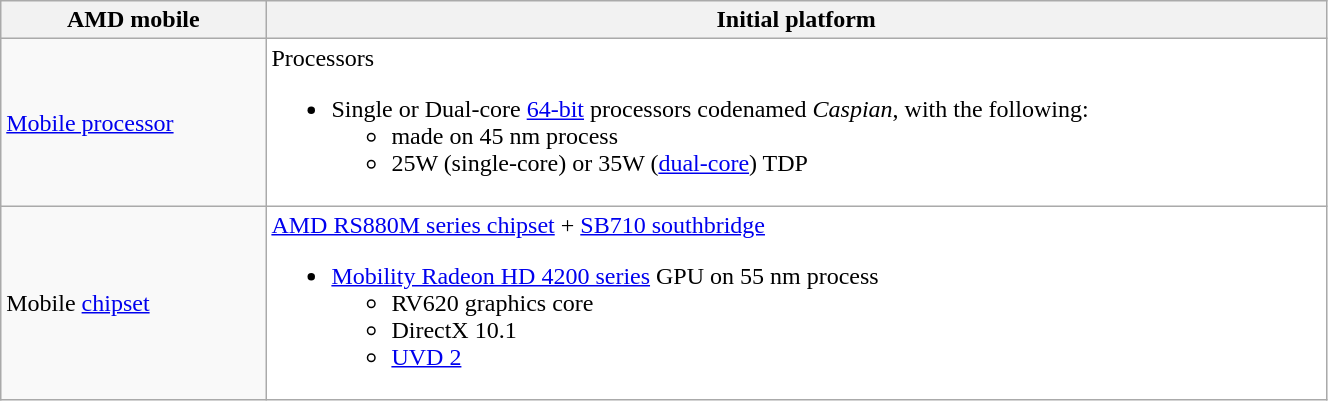<table class="wikitable" width="70%">
<tr>
<th width="20%">AMD mobile</th>
<th>Initial platform</th>
</tr>
<tr>
<td><a href='#'>Mobile processor</a></td>
<td style="background:white">Processors<br><ul><li>Single or Dual-core <a href='#'>64-bit</a> processors codenamed <em>Caspian</em>, with the following:<ul><li>made on 45 nm process</li><li>25W (single-core) or 35W (<a href='#'>dual-core</a>) TDP</li></ul></li></ul></td>
</tr>
<tr>
<td>Mobile <a href='#'>chipset</a></td>
<td style="background:white"><a href='#'>AMD RS880M series chipset</a> + <a href='#'>SB710 southbridge</a><br><ul><li><a href='#'>Mobility Radeon HD 4200 series</a> GPU on 55 nm process<ul><li>RV620 graphics core</li><li>DirectX 10.1</li><li><a href='#'>UVD 2</a></li></ul></li></ul></td>
</tr>
</table>
